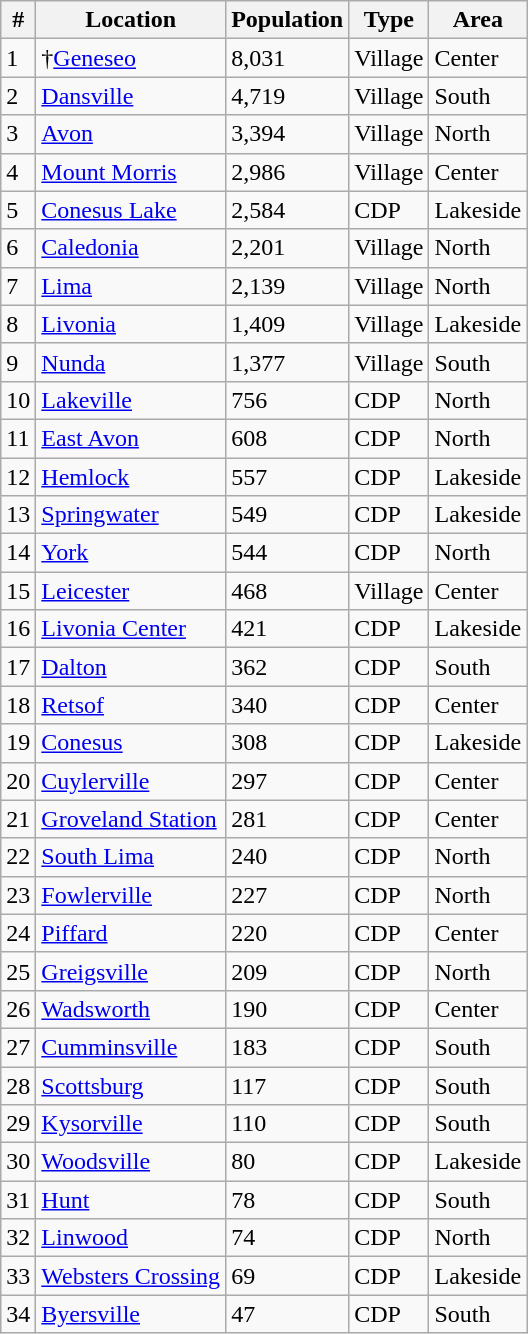<table class="wikitable">
<tr>
<th>#</th>
<th>Location</th>
<th>Population</th>
<th>Type</th>
<th>Area</th>
</tr>
<tr>
<td>1</td>
<td>†<a href='#'>Geneseo</a></td>
<td>8,031</td>
<td>Village</td>
<td>Center</td>
</tr>
<tr>
<td>2</td>
<td><a href='#'>Dansville</a></td>
<td>4,719</td>
<td>Village</td>
<td>South</td>
</tr>
<tr>
<td>3</td>
<td><a href='#'>Avon</a></td>
<td>3,394</td>
<td>Village</td>
<td>North</td>
</tr>
<tr>
<td>4</td>
<td><a href='#'>Mount Morris</a></td>
<td>2,986</td>
<td>Village</td>
<td>Center</td>
</tr>
<tr>
<td>5</td>
<td><a href='#'>Conesus Lake</a></td>
<td>2,584</td>
<td>CDP</td>
<td>Lakeside</td>
</tr>
<tr>
<td>6</td>
<td><a href='#'>Caledonia</a></td>
<td>2,201</td>
<td>Village</td>
<td>North</td>
</tr>
<tr>
<td>7</td>
<td><a href='#'>Lima</a></td>
<td>2,139</td>
<td>Village</td>
<td>North</td>
</tr>
<tr>
<td>8</td>
<td><a href='#'>Livonia</a></td>
<td>1,409</td>
<td>Village</td>
<td>Lakeside</td>
</tr>
<tr>
<td>9</td>
<td><a href='#'>Nunda</a></td>
<td>1,377</td>
<td>Village</td>
<td>South</td>
</tr>
<tr>
<td>10</td>
<td><a href='#'>Lakeville</a></td>
<td>756</td>
<td>CDP</td>
<td>North</td>
</tr>
<tr>
<td>11</td>
<td><a href='#'>East Avon</a></td>
<td>608</td>
<td>CDP</td>
<td>North</td>
</tr>
<tr>
<td>12</td>
<td><a href='#'>Hemlock</a></td>
<td>557</td>
<td>CDP</td>
<td>Lakeside</td>
</tr>
<tr>
<td>13</td>
<td><a href='#'>Springwater</a></td>
<td>549</td>
<td>CDP</td>
<td>Lakeside</td>
</tr>
<tr>
<td>14</td>
<td><a href='#'>York</a></td>
<td>544</td>
<td>CDP</td>
<td>North</td>
</tr>
<tr>
<td>15</td>
<td><a href='#'>Leicester</a></td>
<td>468</td>
<td>Village</td>
<td>Center</td>
</tr>
<tr>
<td>16</td>
<td><a href='#'>Livonia Center</a></td>
<td>421</td>
<td>CDP</td>
<td>Lakeside</td>
</tr>
<tr>
<td>17</td>
<td><a href='#'>Dalton</a></td>
<td>362</td>
<td>CDP</td>
<td>South</td>
</tr>
<tr>
<td>18</td>
<td><a href='#'>Retsof</a></td>
<td>340</td>
<td>CDP</td>
<td>Center</td>
</tr>
<tr>
<td>19</td>
<td><a href='#'>Conesus</a></td>
<td>308</td>
<td>CDP</td>
<td>Lakeside</td>
</tr>
<tr>
<td>20</td>
<td><a href='#'>Cuylerville</a></td>
<td>297</td>
<td>CDP</td>
<td>Center</td>
</tr>
<tr>
<td>21</td>
<td><a href='#'>Groveland Station</a></td>
<td>281</td>
<td>CDP</td>
<td>Center</td>
</tr>
<tr>
<td>22</td>
<td><a href='#'>South Lima</a></td>
<td>240</td>
<td>CDP</td>
<td>North</td>
</tr>
<tr>
<td>23</td>
<td><a href='#'>Fowlerville</a></td>
<td>227</td>
<td>CDP</td>
<td>North</td>
</tr>
<tr>
<td>24</td>
<td><a href='#'>Piffard</a></td>
<td>220</td>
<td>CDP</td>
<td>Center</td>
</tr>
<tr>
<td>25</td>
<td><a href='#'>Greigsville</a></td>
<td>209</td>
<td>CDP</td>
<td>North</td>
</tr>
<tr>
<td>26</td>
<td><a href='#'>Wadsworth</a></td>
<td>190</td>
<td>CDP</td>
<td>Center</td>
</tr>
<tr>
<td>27</td>
<td><a href='#'>Cumminsville</a></td>
<td>183</td>
<td>CDP</td>
<td>South</td>
</tr>
<tr>
<td>28</td>
<td><a href='#'>Scottsburg</a></td>
<td>117</td>
<td>CDP</td>
<td>South</td>
</tr>
<tr>
<td>29</td>
<td><a href='#'>Kysorville</a></td>
<td>110</td>
<td>CDP</td>
<td>South</td>
</tr>
<tr>
<td>30</td>
<td><a href='#'>Woodsville</a></td>
<td>80</td>
<td>CDP</td>
<td>Lakeside</td>
</tr>
<tr>
<td>31</td>
<td><a href='#'>Hunt</a></td>
<td>78</td>
<td>CDP</td>
<td>South</td>
</tr>
<tr>
<td>32</td>
<td><a href='#'>Linwood</a></td>
<td>74</td>
<td>CDP</td>
<td>North</td>
</tr>
<tr>
<td>33</td>
<td><a href='#'>Websters Crossing</a></td>
<td>69</td>
<td>CDP</td>
<td>Lakeside</td>
</tr>
<tr>
<td>34</td>
<td><a href='#'>Byersville</a></td>
<td>47</td>
<td>CDP</td>
<td>South</td>
</tr>
</table>
